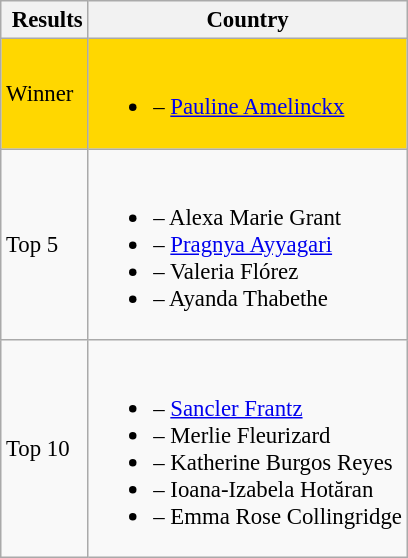<table class="wikitable sortable" style="font-size:95%;">
<tr>
<th> Results</th>
<th>Country</th>
</tr>
<tr style="background:gold;">
<td>Winner</td>
<td><br><ul><li> – <a href='#'>Pauline Amelinckx</a></li></ul></td>
</tr>
<tr>
<td>Top 5</td>
<td><br><ul><li> – Alexa Marie Grant</li><li> – <a href='#'>Pragnya Ayyagari</a></li><li> – Valeria Flórez</li><li> – Ayanda Thabethe</li></ul></td>
</tr>
<tr>
<td>Top 10</td>
<td><br><ul><li> – <a href='#'>Sancler Frantz</a></li><li> – Merlie Fleurizard</li><li> – Katherine Burgos Reyes</li><li> – Ioana-Izabela Hotăran</li><li> – Emma Rose Collingridge</li></ul></td>
</tr>
</table>
